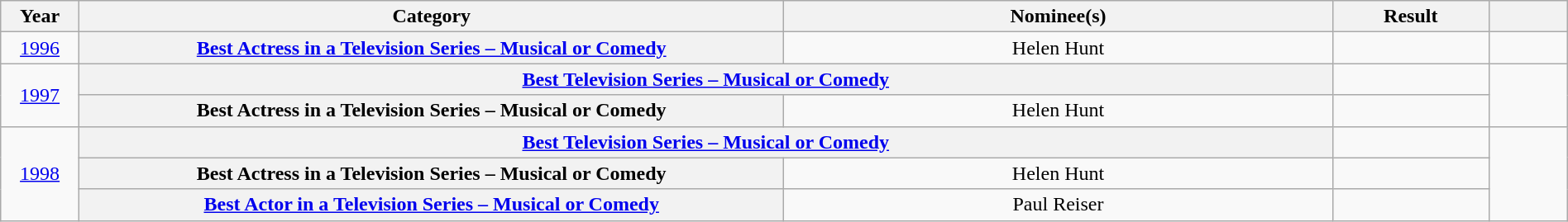<table class="wikitable plainrowheaders" style="font-size: 100%; text-align:center" width=100%>
<tr>
<th scope="col" width="5%">Year</th>
<th scope="col" width="45%">Category</th>
<th scope="col" width="35%">Nominee(s)</th>
<th scope="col" width="10%">Result</th>
<th scope="col" width="5%"></th>
</tr>
<tr>
<td><a href='#'>1996</a></td>
<th scope="row" style="text-align:center"><a href='#'>Best Actress in a Television Series – Musical or Comedy</a></th>
<td>Helen Hunt</td>
<td></td>
<td></td>
</tr>
<tr>
<td rowspan="2"><a href='#'>1997</a></td>
<th scope="row" style="text-align:center" colspan="2"><a href='#'>Best Television Series – Musical or Comedy</a></th>
<td></td>
<td rowspan="2"></td>
</tr>
<tr>
<th scope="row" style="text-align:center">Best Actress in a Television Series – Musical or Comedy</th>
<td>Helen Hunt</td>
<td></td>
</tr>
<tr>
<td rowspan="3"><a href='#'>1998</a></td>
<th scope="row" style="text-align:center" colspan="2"><a href='#'>Best Television Series – Musical or Comedy</a></th>
<td></td>
<td rowspan="3"></td>
</tr>
<tr>
<th scope="row" style="text-align:center">Best Actress in a Television Series – Musical or Comedy</th>
<td>Helen Hunt</td>
<td></td>
</tr>
<tr>
<th scope="row" style="text-align:center"><a href='#'>Best Actor in a Television Series – Musical or Comedy</a></th>
<td>Paul Reiser</td>
<td></td>
</tr>
</table>
